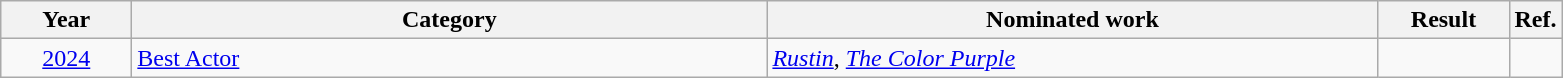<table class=wikitable>
<tr>
<th scope="col" style="width:5em;">Year</th>
<th scope="col" style="width:26em;">Category</th>
<th scope="col" style="width:25em;">Nominated work</th>
<th scope="col" style="width:5em;">Result</th>
<th>Ref.</th>
</tr>
<tr>
<td style="text-align:center;"><a href='#'>2024</a></td>
<td rowspan=12><a href='#'>Best Actor</a></td>
<td><em><a href='#'>Rustin</a></em>, <em><a href='#'>The Color Purple</a></em></td>
<td></td>
<td></td>
</tr>
</table>
